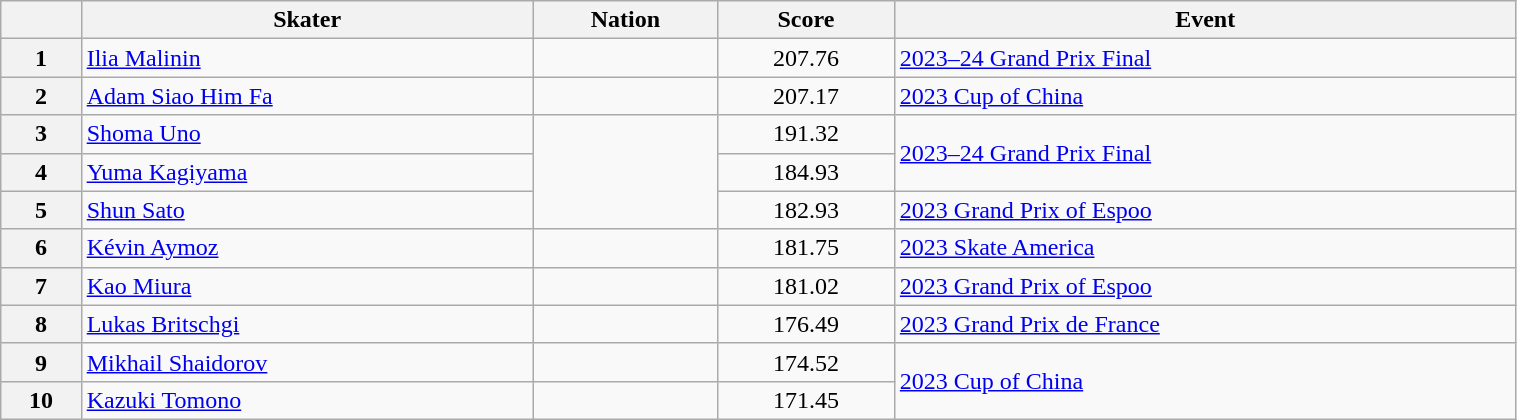<table class="wikitable sortable" style="text-align:left; width:80%">
<tr>
<th scope="col"></th>
<th scope="col">Skater</th>
<th scope="col">Nation</th>
<th scope="col">Score</th>
<th scope="col">Event</th>
</tr>
<tr>
<th scope="row">1</th>
<td><a href='#'>Ilia Malinin</a></td>
<td></td>
<td style="text-align:center;">207.76</td>
<td><a href='#'>2023–24 Grand Prix Final</a></td>
</tr>
<tr>
<th scope="row">2</th>
<td><a href='#'>Adam Siao Him Fa</a></td>
<td></td>
<td style="text-align:center;">207.17</td>
<td><a href='#'>2023 Cup of China</a></td>
</tr>
<tr>
<th scope="row">3</th>
<td><a href='#'>Shoma Uno</a></td>
<td rowspan="3"></td>
<td style="text-align:center;">191.32</td>
<td rowspan="2"><a href='#'>2023–24 Grand Prix Final</a></td>
</tr>
<tr>
<th scope="row">4</th>
<td><a href='#'>Yuma Kagiyama</a></td>
<td style="text-align:center;">184.93</td>
</tr>
<tr>
<th scope="row">5</th>
<td><a href='#'>Shun Sato</a></td>
<td style="text-align:center;">182.93</td>
<td><a href='#'>2023 Grand Prix of Espoo</a></td>
</tr>
<tr>
<th scope="row">6</th>
<td><a href='#'>Kévin Aymoz</a></td>
<td></td>
<td style="text-align:center;">181.75</td>
<td><a href='#'>2023 Skate America</a></td>
</tr>
<tr>
<th scope="row">7</th>
<td><a href='#'>Kao Miura</a></td>
<td></td>
<td style="text-align:center;">181.02</td>
<td><a href='#'>2023 Grand Prix of Espoo</a></td>
</tr>
<tr>
<th scope="row">8</th>
<td><a href='#'>Lukas Britschgi</a></td>
<td></td>
<td style="text-align:center;">176.49</td>
<td><a href='#'>2023 Grand Prix de France</a></td>
</tr>
<tr>
<th scope="row">9</th>
<td><a href='#'>Mikhail Shaidorov</a></td>
<td></td>
<td style="text-align:center;">174.52</td>
<td rowspan="2"><a href='#'>2023 Cup of China</a></td>
</tr>
<tr>
<th scope="row">10</th>
<td><a href='#'>Kazuki Tomono</a></td>
<td></td>
<td style="text-align:center;">171.45</td>
</tr>
</table>
